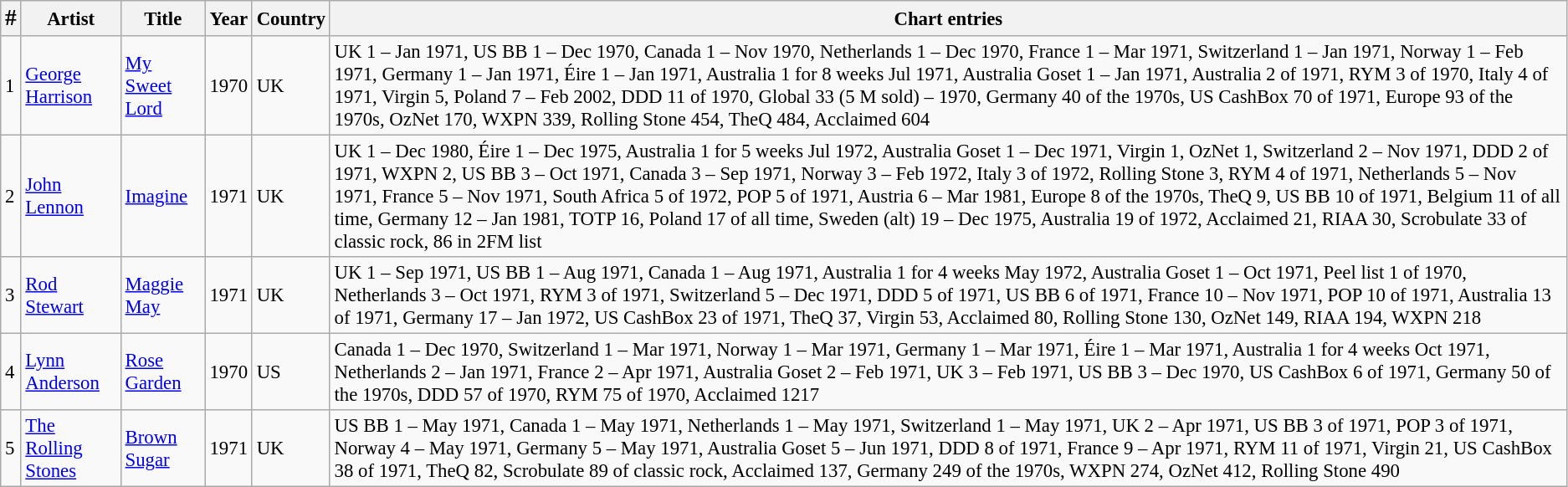<table class="wikitable" style="font-size:95%;">
<tr>
<th><big>#</big></th>
<th>Artist</th>
<th>Title</th>
<th>Year</th>
<th>Country</th>
<th>Chart entries</th>
</tr>
<tr>
<td>1</td>
<td><a href='#'>George Harrison</a></td>
<td><a href='#'>My Sweet Lord</a></td>
<td>1970</td>
<td>UK</td>
<td>UK 1 – Jan 1971, US BB 1 – Dec 1970, Canada 1 – Nov 1970, Netherlands 1 – Dec 1970, France 1 – Mar 1971, Switzerland 1 – Jan 1971, Norway 1 – Feb 1971, Germany 1 – Jan 1971, Éire 1 – Jan 1971, Australia 1 for 8 weeks Jul 1971, Australia Goset 1 – Jan 1971, Australia 2 of 1971, RYM 3 of 1970, Italy 4 of 1971, Virgin 5, Poland 7 – Feb 2002, DDD 11 of 1970, Global 33 (5 M sold) – 1970, Germany 40 of the 1970s, US CashBox 70 of 1971, Europe 93 of the 1970s, OzNet 170, WXPN 339, Rolling Stone 454, TheQ 484, Acclaimed 604</td>
</tr>
<tr>
<td>2</td>
<td><a href='#'>John Lennon</a></td>
<td><a href='#'>Imagine</a></td>
<td>1971</td>
<td>UK</td>
<td>UK 1 – Dec 1980, Éire 1 – Dec 1975, Australia 1 for 5 weeks Jul 1972, Australia Goset 1 – Dec 1971, Virgin 1, OzNet 1, Switzerland 2 – Nov 1971, DDD 2 of 1971, WXPN 2, US BB 3 – Oct 1971, Canada 3 – Sep 1971, Norway 3 – Feb 1972, Italy 3 of 1972, Rolling Stone 3, RYM 4 of 1971, Netherlands 5 – Nov 1971, France 5 – Nov 1971, South Africa 5 of 1972, POP 5 of 1971, Austria 6 – Mar 1981, Europe 8 of the 1970s, TheQ 9, US BB 10 of 1971, Belgium 11 of all time, Germany 12 – Jan 1981, TOTP 16, Poland 17 of all time, Sweden (alt) 19 – Dec 1975, Australia 19 of 1972, Acclaimed 21, RIAA 30, Scrobulate 33 of classic rock, 86 in 2FM list</td>
</tr>
<tr>
<td>3</td>
<td><a href='#'>Rod Stewart</a></td>
<td><a href='#'>Maggie May</a></td>
<td>1971</td>
<td>UK</td>
<td>UK 1 – Sep 1971, US BB 1 – Aug 1971, Canada 1 – Aug 1971, Australia 1 for 4 weeks May 1972, Australia Goset 1 – Oct 1971, Peel list 1 of 1970, Netherlands 3 – Oct 1971, RYM 3 of 1971, Switzerland 5 – Dec 1971, DDD 5 of 1971, US BB 6 of 1971, France 10 – Nov 1971, POP 10 of 1971, Australia 13 of 1971, Germany 17 – Jan 1972, US CashBox 23 of 1971, TheQ 37, Virgin 53, Acclaimed 80, Rolling Stone 130, OzNet 149, RIAA 194, WXPN 218</td>
</tr>
<tr>
<td>4</td>
<td><a href='#'>Lynn Anderson</a></td>
<td><a href='#'>Rose Garden</a></td>
<td>1970</td>
<td>US</td>
<td>Canada 1 – Dec 1970, Switzerland 1 – Mar 1971, Norway 1 – Mar 1971, Germany 1 – Mar 1971, Éire 1 – Mar 1971, Australia 1 for 4 weeks Oct 1971, Netherlands 2 – Jan 1971, France 2 – Apr 1971, Australia Goset 2 – Feb 1971, UK 3 – Feb 1971, US BB 3 – Dec 1970, US CashBox 6 of 1971, Germany 50 of the 1970s, DDD 57 of 1970, RYM 75 of 1970, Acclaimed 1217</td>
</tr>
<tr>
<td>5</td>
<td><a href='#'>The Rolling Stones</a></td>
<td><a href='#'>Brown Sugar</a></td>
<td>1971</td>
<td>UK</td>
<td>US BB 1 – May 1971, Canada 1 – May 1971, Netherlands 1 – May 1971, Switzerland 1 – May 1971, UK 2 – Apr 1971, US BB 3 of 1971, POP 3 of 1971, Norway 4 – May 1971, Germany 5 – May 1971, Australia Goset 5 – Jun 1971, DDD 8 of 1971, France 9 – Apr 1971, RYM 11 of 1971, Virgin 21, US CashBox 38 of 1971, TheQ 82, Scrobulate 89 of classic rock, Acclaimed 137, Germany 249 of the 1970s, WXPN 274, OzNet 412, Rolling Stone 490</td>
</tr>
</table>
